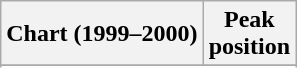<table class="wikitable plainrowheaders sortable">
<tr>
<th scope="col">Chart (1999–2000)</th>
<th scope="col">Peak<br>position</th>
</tr>
<tr>
</tr>
<tr>
</tr>
<tr>
</tr>
</table>
